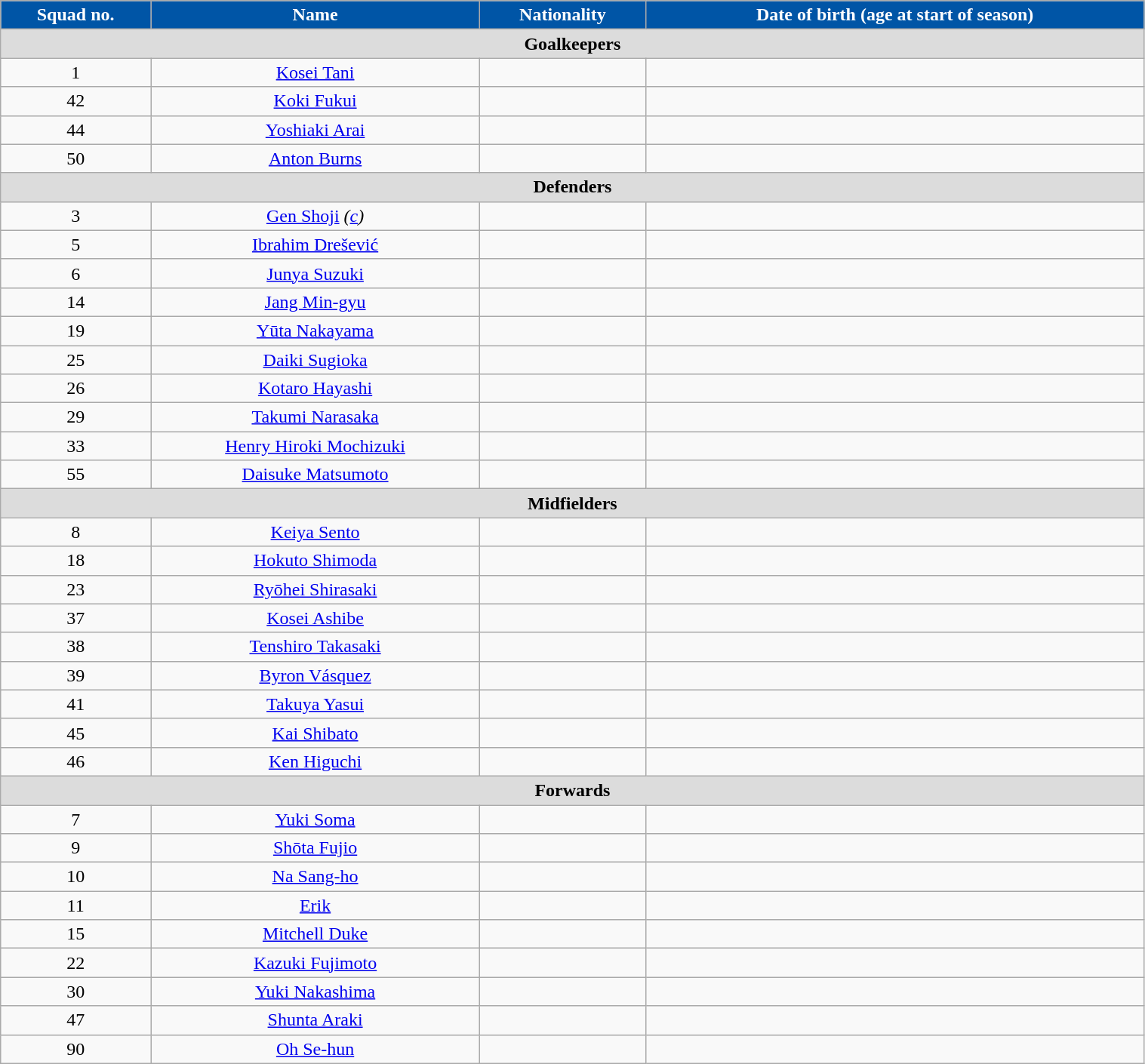<table class="wikitable" style="text-align:center;width:80%">
<tr>
<th style="background:#0055A6; color:#FFFFFF; text-align:center;">Squad no.</th>
<th style="background:#0055A6; color:#FFFFFF; text-align:center;">Name</th>
<th style="background:#0055A6; color:#FFFFFF; text-align:center;">Nationality</th>
<th style="background:#0055A6; color:#FFFFFF; text-align:center;">Date of birth (age at start of season)</th>
</tr>
<tr>
<th colspan="5" style="background:#dcdcdc; text-align:center;">Goalkeepers</th>
</tr>
<tr>
<td>1</td>
<td><a href='#'>Kosei Tani</a></td>
<td></td>
<td></td>
</tr>
<tr>
<td>42</td>
<td><a href='#'>Koki Fukui</a></td>
<td></td>
<td></td>
</tr>
<tr>
<td>44</td>
<td><a href='#'>Yoshiaki Arai</a></td>
<td></td>
<td></td>
</tr>
<tr>
<td>50</td>
<td><a href='#'>Anton Burns</a></td>
<td></td>
<td></td>
</tr>
<tr>
<th colspan="5" style="background:#dcdcdc; text-align:center;">Defenders</th>
</tr>
<tr>
<td>3</td>
<td><a href='#'>Gen Shoji</a> <em>(<a href='#'>c</a>)</em></td>
<td></td>
<td></td>
</tr>
<tr>
<td>5</td>
<td><a href='#'>Ibrahim Drešević</a></td>
<td></td>
<td></td>
</tr>
<tr>
<td>6</td>
<td><a href='#'>Junya Suzuki</a></td>
<td></td>
<td></td>
</tr>
<tr>
<td>14</td>
<td><a href='#'>Jang Min-gyu</a></td>
<td></td>
<td></td>
</tr>
<tr>
<td>19</td>
<td><a href='#'>Yūta Nakayama</a></td>
<td></td>
<td></td>
</tr>
<tr>
<td>25</td>
<td><a href='#'>Daiki Sugioka</a></td>
<td></td>
<td></td>
</tr>
<tr>
<td>26</td>
<td><a href='#'>Kotaro Hayashi</a></td>
<td></td>
<td></td>
</tr>
<tr>
<td>29</td>
<td><a href='#'>Takumi Narasaka</a></td>
<td></td>
<td></td>
</tr>
<tr>
<td>33</td>
<td><a href='#'>Henry Hiroki Mochizuki</a></td>
<td></td>
<td></td>
</tr>
<tr>
<td>55</td>
<td><a href='#'>Daisuke Matsumoto</a></td>
<td></td>
<td></td>
</tr>
<tr>
<th colspan="5" style="background:#dcdcdc; text-align:center;">Midfielders</th>
</tr>
<tr>
<td>8</td>
<td><a href='#'>Keiya Sento</a></td>
<td></td>
<td></td>
</tr>
<tr>
<td>18</td>
<td><a href='#'>Hokuto Shimoda</a></td>
<td></td>
<td></td>
</tr>
<tr>
<td>23</td>
<td><a href='#'>Ryōhei Shirasaki</a></td>
<td></td>
<td></td>
</tr>
<tr>
<td>37</td>
<td><a href='#'>Kosei Ashibe</a></td>
<td></td>
<td></td>
</tr>
<tr>
<td>38</td>
<td><a href='#'>Tenshiro Takasaki</a></td>
<td></td>
<td></td>
</tr>
<tr>
<td>39</td>
<td><a href='#'>Byron Vásquez</a></td>
<td></td>
<td></td>
</tr>
<tr>
<td>41</td>
<td><a href='#'>Takuya Yasui</a></td>
<td></td>
<td></td>
</tr>
<tr>
<td>45</td>
<td><a href='#'>Kai Shibato</a></td>
<td></td>
<td></td>
</tr>
<tr>
<td>46</td>
<td><a href='#'>Ken Higuchi</a></td>
<td></td>
<td></td>
</tr>
<tr>
<th colspan="12" style="background:#dcdcdc; text-align:center;">Forwards</th>
</tr>
<tr>
<td>7</td>
<td><a href='#'>Yuki Soma</a></td>
<td></td>
<td></td>
</tr>
<tr>
<td>9</td>
<td><a href='#'>Shōta Fujio</a></td>
<td></td>
<td></td>
</tr>
<tr>
<td>10</td>
<td><a href='#'>Na Sang-ho</a></td>
<td></td>
<td></td>
</tr>
<tr>
<td>11</td>
<td><a href='#'>Erik</a></td>
<td></td>
<td></td>
</tr>
<tr>
<td>15</td>
<td><a href='#'>Mitchell Duke</a></td>
<td></td>
<td></td>
</tr>
<tr>
<td>22</td>
<td><a href='#'>Kazuki Fujimoto</a></td>
<td></td>
<td></td>
</tr>
<tr>
<td>30</td>
<td><a href='#'>Yuki Nakashima</a></td>
<td></td>
<td></td>
</tr>
<tr>
<td>47</td>
<td><a href='#'>Shunta Araki</a></td>
<td></td>
<td></td>
</tr>
<tr>
<td>90</td>
<td><a href='#'>Oh Se-hun</a></td>
<td></td>
<td></td>
</tr>
</table>
